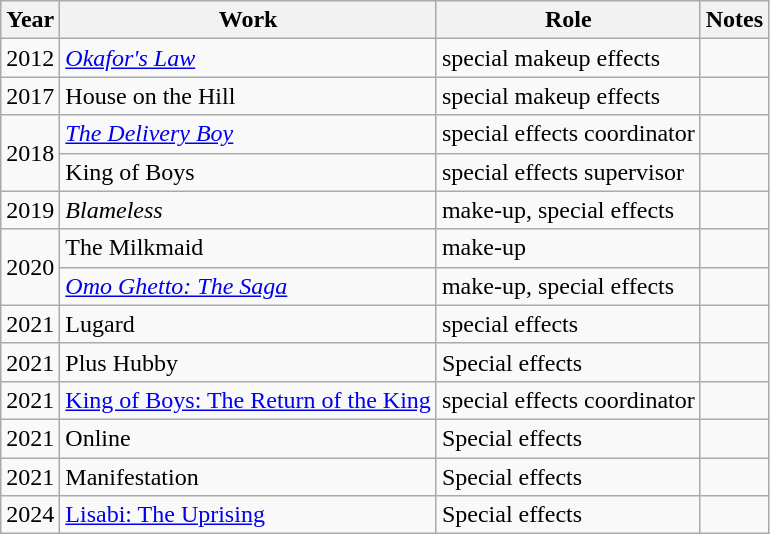<table class="wikitable sortable">
<tr>
<th>Year</th>
<th>Work</th>
<th>Role</th>
<th>Notes</th>
</tr>
<tr>
<td>2012</td>
<td><em><a href='#'>Okafor's Law</a></em></td>
<td>special makeup effects</td>
<td></td>
</tr>
<tr>
<td>2017</td>
<td>House on the Hill</td>
<td>special makeup effects</td>
<td></td>
</tr>
<tr>
<td rowspan="2">2018</td>
<td><em><a href='#'>The Delivery Boy</a></em></td>
<td>special effects coordinator</td>
<td></td>
</tr>
<tr>
<td>King of Boys</td>
<td>special effects supervisor</td>
<td></td>
</tr>
<tr>
<td>2019</td>
<td><em>Blameless</em></td>
<td>make-up, special effects</td>
<td></td>
</tr>
<tr>
<td rowspan="2">2020</td>
<td>The Milkmaid</td>
<td>make-up</td>
<td></td>
</tr>
<tr>
<td><em><a href='#'>Omo Ghetto: The Saga</a></em></td>
<td>make-up, special effects</td>
<td></td>
</tr>
<tr>
<td>2021</td>
<td>Lugard</td>
<td>special effects</td>
<td></td>
</tr>
<tr>
<td>2021</td>
<td>Plus Hubby</td>
<td>Special effects</td>
<td></td>
</tr>
<tr>
<td>2021</td>
<td><a href='#'>King of Boys: The Return of the King</a></td>
<td>special effects coordinator</td>
<td></td>
</tr>
<tr>
<td>2021</td>
<td>Online</td>
<td>Special effects</td>
<td></td>
</tr>
<tr>
<td>2021</td>
<td>Manifestation</td>
<td>Special effects</td>
<td></td>
</tr>
<tr>
<td>2024</td>
<td><a href='#'>Lisabi: The Uprising</a></td>
<td>Special effects</td>
<td></td>
</tr>
</table>
